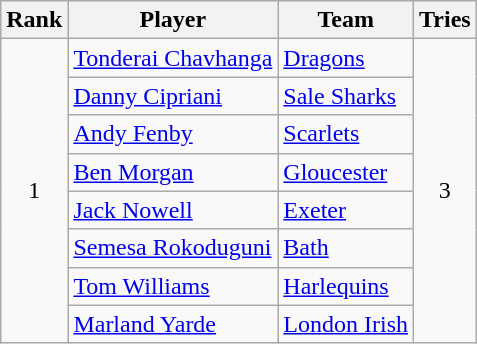<table class="wikitable" style="text-align:center">
<tr>
<th>Rank</th>
<th>Player</th>
<th>Team</th>
<th>Tries</th>
</tr>
<tr>
<td rowspan=8>1</td>
<td align=left><a href='#'>Tonderai Chavhanga</a></td>
<td align=left> <a href='#'>Dragons</a></td>
<td rowspan=8>3</td>
</tr>
<tr>
<td align=left><a href='#'>Danny Cipriani</a></td>
<td align=left> <a href='#'>Sale Sharks</a></td>
</tr>
<tr>
<td align=left><a href='#'>Andy Fenby</a></td>
<td align=left> <a href='#'>Scarlets</a></td>
</tr>
<tr>
<td align=left><a href='#'>Ben Morgan</a></td>
<td align=left> <a href='#'>Gloucester</a></td>
</tr>
<tr>
<td align=left><a href='#'>Jack Nowell</a></td>
<td align=left> <a href='#'>Exeter</a></td>
</tr>
<tr>
<td align=left><a href='#'>Semesa Rokoduguni</a></td>
<td align=left> <a href='#'>Bath</a></td>
</tr>
<tr>
<td align=left><a href='#'>Tom Williams</a></td>
<td align=left> <a href='#'>Harlequins</a></td>
</tr>
<tr>
<td align=left><a href='#'>Marland Yarde</a></td>
<td align=left> <a href='#'>London Irish</a></td>
</tr>
</table>
